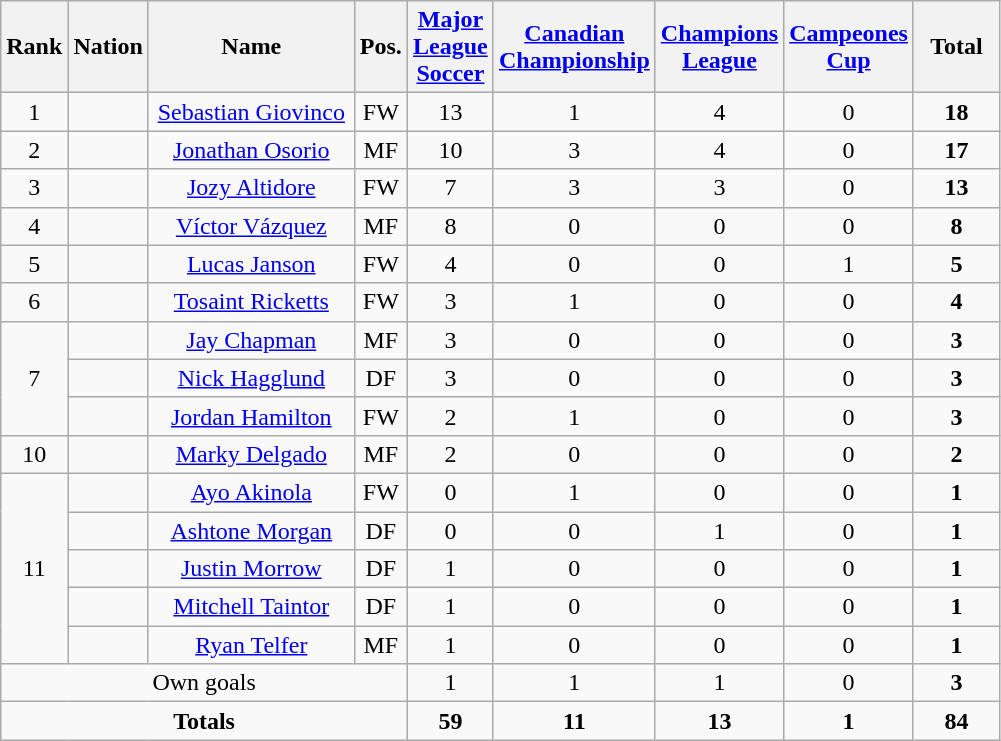<table class="wikitable sortable" style="font-size:100%; text-align:center">
<tr>
<th width=15>Rank</th>
<th width=15>Nation</th>
<th width=130>Name</th>
<th width=15>Pos.</th>
<th width=50><a href='#'>Major League Soccer</a></th>
<th width=50><a href='#'>Canadian Championship</a></th>
<th width=50><a href='#'>Champions League</a></th>
<th width=50><a href='#'>Campeones Cup</a></th>
<th width=50>Total</th>
</tr>
<tr>
<td>1</td>
<td></td>
<td><a href='#'>Sebastian Giovinco</a></td>
<td>FW</td>
<td>13</td>
<td>1</td>
<td>4</td>
<td>0</td>
<td><strong>18</strong></td>
</tr>
<tr>
<td>2</td>
<td></td>
<td><a href='#'>Jonathan Osorio</a></td>
<td>MF</td>
<td>10</td>
<td>3</td>
<td>4</td>
<td>0</td>
<td><strong>17</strong></td>
</tr>
<tr>
<td>3</td>
<td></td>
<td><a href='#'>Jozy Altidore</a></td>
<td>FW</td>
<td>7</td>
<td>3</td>
<td>3</td>
<td>0</td>
<td><strong>13</strong></td>
</tr>
<tr>
<td>4</td>
<td></td>
<td><a href='#'>Víctor Vázquez</a></td>
<td>MF</td>
<td>8</td>
<td>0</td>
<td>0</td>
<td>0</td>
<td><strong>8</strong></td>
</tr>
<tr>
<td>5</td>
<td></td>
<td><a href='#'>Lucas Janson</a></td>
<td>FW</td>
<td>4</td>
<td>0</td>
<td>0</td>
<td>1</td>
<td><strong>5</strong></td>
</tr>
<tr>
<td>6</td>
<td></td>
<td><a href='#'>Tosaint Ricketts</a></td>
<td>FW</td>
<td>3</td>
<td>1</td>
<td>0</td>
<td>0</td>
<td><strong>4</strong></td>
</tr>
<tr>
<td rowspan=3>7</td>
<td></td>
<td><a href='#'>Jay Chapman</a></td>
<td>MF</td>
<td>3</td>
<td>0</td>
<td>0</td>
<td>0</td>
<td><strong>3</strong></td>
</tr>
<tr>
<td></td>
<td><a href='#'>Nick Hagglund</a></td>
<td>DF</td>
<td>3</td>
<td>0</td>
<td>0</td>
<td>0</td>
<td><strong>3</strong></td>
</tr>
<tr>
<td></td>
<td><a href='#'>Jordan Hamilton</a></td>
<td>FW</td>
<td>2</td>
<td>1</td>
<td>0</td>
<td>0</td>
<td><strong>3</strong></td>
</tr>
<tr>
<td>10</td>
<td></td>
<td><a href='#'>Marky Delgado</a></td>
<td>MF</td>
<td>2</td>
<td>0</td>
<td>0</td>
<td>0</td>
<td><strong>2</strong></td>
</tr>
<tr>
<td rowspan=5>11</td>
<td></td>
<td><a href='#'>Ayo Akinola</a></td>
<td>FW</td>
<td>0</td>
<td>1</td>
<td>0</td>
<td>0</td>
<td><strong>1</strong></td>
</tr>
<tr>
<td></td>
<td><a href='#'>Ashtone Morgan</a></td>
<td>DF</td>
<td>0</td>
<td>0</td>
<td>1</td>
<td>0</td>
<td><strong>1</strong></td>
</tr>
<tr>
<td></td>
<td><a href='#'>Justin Morrow</a></td>
<td>DF</td>
<td>1</td>
<td>0</td>
<td>0</td>
<td>0</td>
<td><strong>1</strong></td>
</tr>
<tr>
<td></td>
<td><a href='#'>Mitchell Taintor</a></td>
<td>DF</td>
<td>1</td>
<td>0</td>
<td>0</td>
<td>0</td>
<td><strong>1</strong></td>
</tr>
<tr>
<td></td>
<td><a href='#'>Ryan Telfer</a></td>
<td>MF</td>
<td>1</td>
<td>0</td>
<td>0</td>
<td>0</td>
<td><strong>1</strong></td>
</tr>
<tr>
<td colspan="4">Own goals</td>
<td>1</td>
<td>1</td>
<td>1</td>
<td>0</td>
<td><strong>3</strong></td>
</tr>
<tr class="sortbottom">
<td colspan="4"><strong>Totals</strong></td>
<td><strong>59</strong></td>
<td><strong>11</strong></td>
<td><strong>13</strong></td>
<td><strong>1</strong></td>
<td><strong>84</strong></td>
</tr>
</table>
